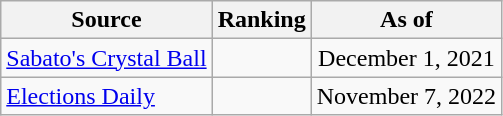<table class="wikitable" style="text-align:center">
<tr>
<th>Source</th>
<th>Ranking</th>
<th>As of</th>
</tr>
<tr>
<td align=left><a href='#'>Sabato's Crystal Ball</a></td>
<td></td>
<td>December 1, 2021</td>
</tr>
<tr>
<td align="left"><a href='#'>Elections Daily</a></td>
<td></td>
<td>November 7, 2022</td>
</tr>
</table>
